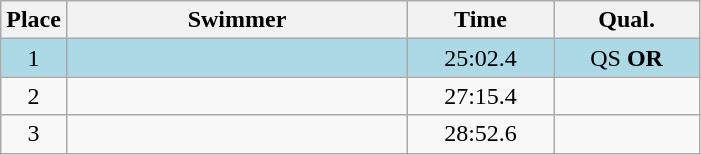<table class=wikitable style="text-align:center">
<tr>
<th>Place</th>
<th width=220>Swimmer</th>
<th width=90>Time</th>
<th width=90>Qual.</th>
</tr>
<tr bgcolor=lightblue>
<td>1</td>
<td align=left></td>
<td>25:02.4</td>
<td>QS <strong>OR</strong></td>
</tr>
<tr>
<td>2</td>
<td align=left></td>
<td>27:15.4</td>
<td></td>
</tr>
<tr>
<td>3</td>
<td align=left></td>
<td>28:52.6</td>
<td></td>
</tr>
</table>
